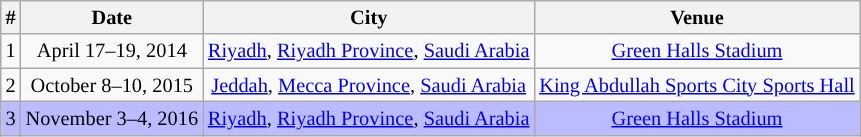<table class="sortable wikitable succession-box" style="font-size:85%; text-align:center;">
<tr>
<th>#</th>
<th>Date</th>
<th>City</th>
<th>Venue</th>
</tr>
<tr>
<td style="text-align:center">1</td>
<td>April 17–19, 2014</td>
<td><a href='#'>Riyadh</a>, <a href='#'>Riyadh Province</a>, <a href='#'>Saudi Arabia</a></td>
<td><a href='#'>Green Halls Stadium</a></td>
</tr>
<tr>
<td style="text-align:center">2</td>
<td>October 8–10, 2015</td>
<td><a href='#'>Jeddah</a>, <a href='#'>Mecca Province</a>, <a href='#'>Saudi Arabia</a></td>
<td><a href='#'>King Abdullah Sports City Sports Hall</a></td>
</tr>
<tr style="background:#BBF;">
<td style="text-align:center">3</td>
<td>November 3–4, 2016</td>
<td><a href='#'>Riyadh</a>, <a href='#'>Riyadh Province</a>, <a href='#'>Saudi Arabia</a></td>
<td><a href='#'>Green Halls Stadium</a></td>
</tr>
</table>
